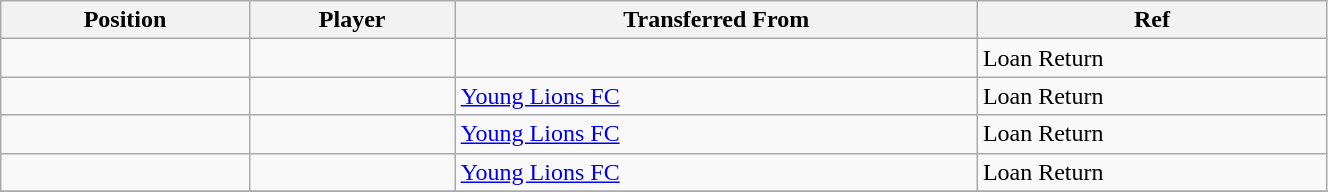<table class="wikitable sortable" style="width:70%; text-align:center; font-size:100%; text-align:left;">
<tr>
<th><strong>Position</strong></th>
<th><strong>Player</strong></th>
<th><strong>Transferred From</strong></th>
<th><strong>Ref</strong></th>
</tr>
<tr>
<td></td>
<td></td>
<td></td>
<td>Loan Return  </td>
</tr>
<tr>
<td></td>
<td></td>
<td>  <a href='#'>Young Lions FC</a></td>
<td>Loan Return </td>
</tr>
<tr>
<td></td>
<td></td>
<td> <a href='#'>Young Lions FC</a></td>
<td>Loan Return </td>
</tr>
<tr>
<td></td>
<td></td>
<td> <a href='#'>Young Lions FC</a></td>
<td>Loan Return</td>
</tr>
<tr>
</tr>
</table>
